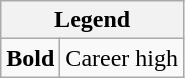<table class="wikitable">
<tr>
<th colspan="2">Legend</th>
</tr>
<tr>
<td><strong>Bold</strong></td>
<td>Career high</td>
</tr>
</table>
